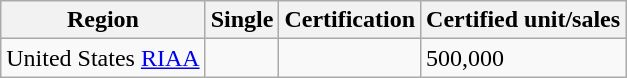<table class="wikitable">
<tr>
<th>Region</th>
<th>Single</th>
<th>Certification</th>
<th>Certified unit/sales</th>
</tr>
<tr>
<td>United States <a href='#'>RIAA</a></td>
<td></td>
<td></td>
<td>500,000</td>
</tr>
</table>
